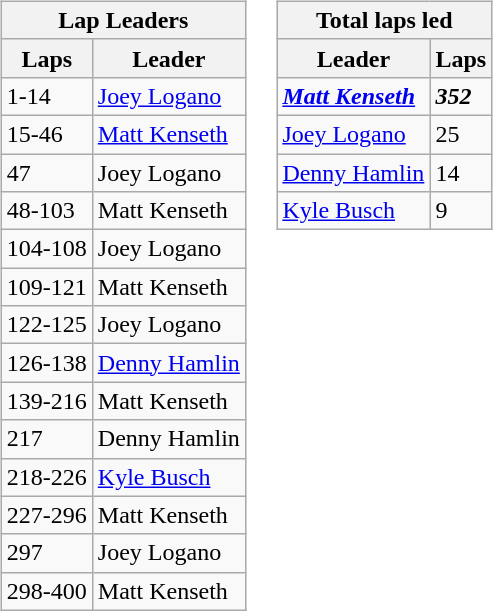<table>
<tr>
<td><br><table class="wikitable">
<tr>
<th colspan="4">Lap Leaders</th>
</tr>
<tr>
<th>Laps</th>
<th>Leader</th>
</tr>
<tr>
<td>1-14</td>
<td><a href='#'>Joey Logano</a></td>
</tr>
<tr>
<td>15-46</td>
<td><a href='#'>Matt Kenseth</a></td>
</tr>
<tr>
<td>47</td>
<td>Joey Logano</td>
</tr>
<tr>
<td>48-103</td>
<td>Matt Kenseth</td>
</tr>
<tr>
<td>104-108</td>
<td>Joey Logano</td>
</tr>
<tr>
<td>109-121</td>
<td>Matt Kenseth</td>
</tr>
<tr>
<td>122-125</td>
<td>Joey Logano</td>
</tr>
<tr>
<td>126-138</td>
<td><a href='#'>Denny Hamlin</a></td>
</tr>
<tr>
<td>139-216</td>
<td>Matt Kenseth</td>
</tr>
<tr>
<td>217</td>
<td>Denny Hamlin</td>
</tr>
<tr>
<td>218-226</td>
<td><a href='#'>Kyle Busch</a></td>
</tr>
<tr>
<td>227-296</td>
<td>Matt Kenseth</td>
</tr>
<tr>
<td>297</td>
<td>Joey Logano</td>
</tr>
<tr>
<td>298-400</td>
<td>Matt Kenseth</td>
</tr>
</table>
</td>
<td valign="top"><br><table class="wikitable">
<tr>
<th colspan="2">Total laps led</th>
</tr>
<tr>
<th>Leader</th>
<th>Laps</th>
</tr>
<tr>
<td><strong><em><a href='#'>Matt Kenseth</a></em></strong></td>
<td><strong><em>352</em></strong></td>
</tr>
<tr>
<td><a href='#'>Joey Logano</a></td>
<td>25</td>
</tr>
<tr>
<td><a href='#'>Denny Hamlin</a></td>
<td>14</td>
</tr>
<tr>
<td><a href='#'>Kyle Busch</a></td>
<td>9</td>
</tr>
</table>
</td>
</tr>
</table>
